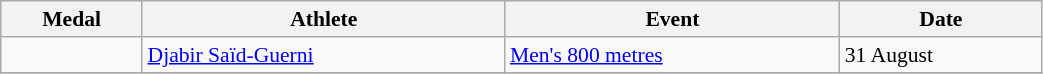<table class=wikitable style=font-size:90% width=55%>
<tr>
<th>Medal</th>
<th>Athlete</th>
<th>Event</th>
<th>Date</th>
</tr>
<tr>
<td></td>
<td><a href='#'>Djabir Saïd-Guerni</a></td>
<td><a href='#'>Men's 800 metres</a></td>
<td>31 August</td>
</tr>
<tr>
</tr>
</table>
